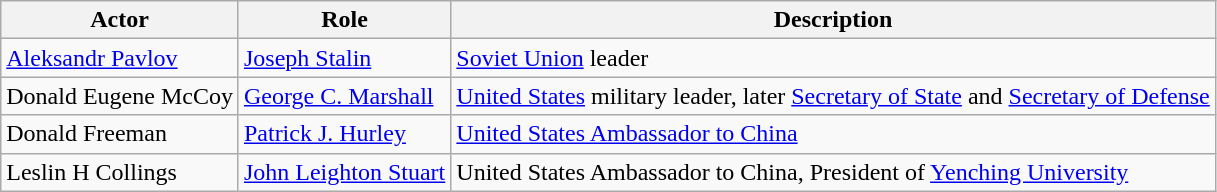<table class="wikitable">
<tr>
<th>Actor</th>
<th>Role</th>
<th>Description</th>
</tr>
<tr>
<td><a href='#'>Aleksandr Pavlov</a></td>
<td><a href='#'>Joseph Stalin</a></td>
<td><a href='#'>Soviet Union</a> leader</td>
</tr>
<tr>
<td>Donald Eugene McCoy</td>
<td><a href='#'>George C. Marshall</a></td>
<td><a href='#'>United States</a> military leader, later <a href='#'>Secretary of State</a> and <a href='#'>Secretary of Defense</a></td>
</tr>
<tr>
<td>Donald Freeman</td>
<td><a href='#'>Patrick J. Hurley</a></td>
<td><a href='#'>United States Ambassador to China</a></td>
</tr>
<tr>
<td>Leslin H Collings</td>
<td><a href='#'>John Leighton Stuart</a></td>
<td>United States Ambassador to China, President of <a href='#'>Yenching University</a></td>
</tr>
</table>
